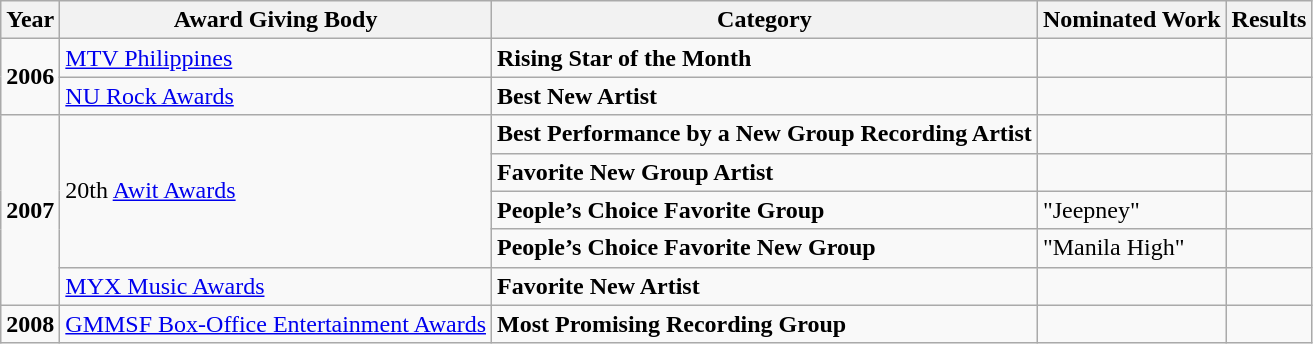<table class="wikitable">
<tr>
<th>Year</th>
<th>Award Giving Body</th>
<th>Category</th>
<th>Nominated Work</th>
<th>Results</th>
</tr>
<tr>
<td rowspan=2><strong>2006</strong></td>
<td><a href='#'>MTV Philippines</a></td>
<td><strong>Rising Star of the Month</strong></td>
<td></td>
<td></td>
</tr>
<tr>
<td><a href='#'>NU Rock Awards</a></td>
<td><strong>Best New Artist</strong></td>
<td></td>
<td></td>
</tr>
<tr>
<td rowspan=5><strong>2007</strong></td>
<td rowspan=4>20th <a href='#'>Awit Awards</a></td>
<td><strong>Best Performance by a New Group Recording Artist</strong></td>
<td></td>
<td></td>
</tr>
<tr>
<td><strong>Favorite New Group Artist</strong></td>
<td></td>
<td></td>
</tr>
<tr>
<td><strong>People’s Choice Favorite Group</strong></td>
<td>"Jeepney"</td>
<td></td>
</tr>
<tr>
<td><strong>People’s Choice Favorite New Group</strong></td>
<td>"Manila High"</td>
<td></td>
</tr>
<tr>
<td><a href='#'>MYX Music Awards</a></td>
<td><strong>Favorite New Artist</strong></td>
<td></td>
<td></td>
</tr>
<tr>
<td><strong>2008</strong></td>
<td><a href='#'>GMMSF Box-Office Entertainment Awards</a></td>
<td><strong>Most Promising Recording Group</strong></td>
<td></td>
<td></td>
</tr>
</table>
